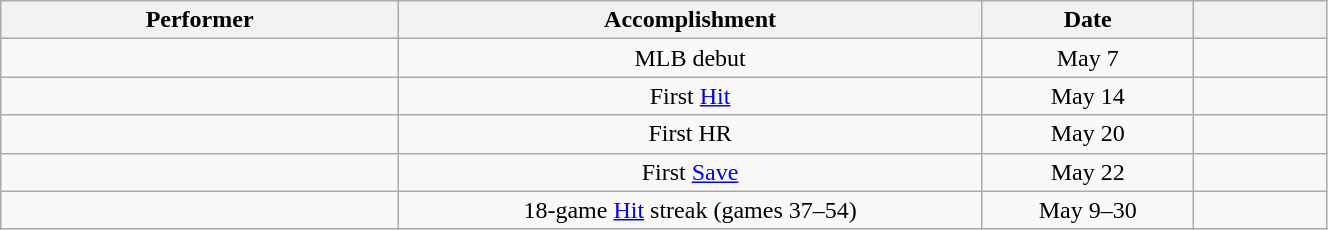<table class="wikitable sortable" style="width:70%;">
<tr align=center>
<th style="width:30%;">Performer</th>
<th style="width:44%;">Accomplishment</th>
<th style="width:16%;" data-sort-type="date">Date</th>
<th style="width:10%;"></th>
</tr>
<tr align=center>
<td></td>
<td>MLB debut</td>
<td>May 7</td>
<td></td>
</tr>
<tr align=center>
<td></td>
<td>First <a href='#'>Hit</a></td>
<td>May 14</td>
<td></td>
</tr>
<tr align=center>
<td></td>
<td>First HR</td>
<td>May 20</td>
<td></td>
</tr>
<tr align=center>
<td></td>
<td>First <a href='#'>Save</a></td>
<td>May 22</td>
<td></td>
</tr>
<tr align=center>
<td></td>
<td>18-game <a href='#'>Hit</a> streak (games 37–54)</td>
<td>May 9–30</td>
<td></td>
</tr>
</table>
